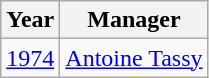<table class="wikitable">
<tr>
<th>Year</th>
<th>Manager</th>
</tr>
<tr>
<td align=center><a href='#'>1974</a></td>
<td> <a href='#'>Antoine Tassy</a></td>
</tr>
</table>
